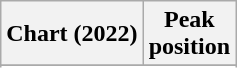<table class="wikitable plainrowheaders" style="text-align:center">
<tr>
<th scope="col">Chart (2022)</th>
<th scope="col">Peak<br>position</th>
</tr>
<tr>
</tr>
<tr>
</tr>
</table>
